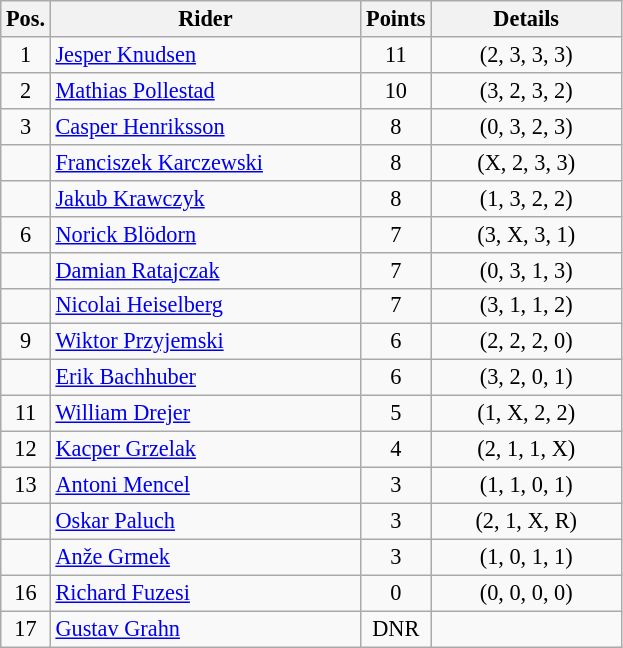<table class=wikitable style="font-size:93%;">
<tr>
<th width=25px>Pos.</th>
<th width=200px>Rider</th>
<th width=40px>Points</th>
<th width=120px>Details</th>
</tr>
<tr align=center>
<td>1</td>
<td align=left> <a href='#'>Jesper Knudsen</a></td>
<td>11</td>
<td>(2, 3, 3, 3)</td>
</tr>
<tr align=center>
<td>2</td>
<td align=left> <a href='#'>Mathias Pollestad</a></td>
<td>10</td>
<td>(3, 2, 3, 2)</td>
</tr>
<tr align=center>
<td>3</td>
<td align=left> <a href='#'>Casper Henriksson</a></td>
<td>8</td>
<td>(0, 3, 2, 3)</td>
</tr>
<tr align=center>
<td></td>
<td align=left> <a href='#'>Franciszek Karczewski</a></td>
<td>8</td>
<td>(X, 2, 3, 3)</td>
</tr>
<tr align=center>
<td></td>
<td align=left> <a href='#'>Jakub Krawczyk</a></td>
<td>8</td>
<td>(1, 3, 2, 2)</td>
</tr>
<tr align=center>
<td>6</td>
<td align=left> <a href='#'>Norick Blödorn</a></td>
<td>7</td>
<td>(3, X, 3, 1)</td>
</tr>
<tr align=center>
<td></td>
<td align=left> <a href='#'>Damian Ratajczak</a></td>
<td>7</td>
<td>(0, 3, 1, 3)</td>
</tr>
<tr align=center>
<td></td>
<td align=left> <a href='#'>Nicolai Heiselberg</a></td>
<td>7</td>
<td>(3, 1, 1, 2)</td>
</tr>
<tr align=center>
<td>9</td>
<td align=left> <a href='#'>Wiktor Przyjemski</a></td>
<td>6</td>
<td>(2, 2, 2, 0)</td>
</tr>
<tr align=center>
<td></td>
<td align=left> <a href='#'>Erik Bachhuber</a></td>
<td>6</td>
<td>(3, 2, 0, 1)</td>
</tr>
<tr align=center>
<td>11</td>
<td align=left> <a href='#'>William Drejer</a></td>
<td>5</td>
<td>(1, X, 2, 2)</td>
</tr>
<tr align=center>
<td>12</td>
<td align=left> <a href='#'>Kacper Grzelak</a></td>
<td>4</td>
<td>(2, 1, 1, X)</td>
</tr>
<tr align=center>
<td>13</td>
<td align=left> <a href='#'>Antoni Mencel</a></td>
<td>3</td>
<td>(1, 1, 0, 1)</td>
</tr>
<tr align=center>
<td></td>
<td align=left> <a href='#'>Oskar Paluch</a></td>
<td>3</td>
<td>(2, 1, X, R)</td>
</tr>
<tr align=center>
<td></td>
<td align=left> <a href='#'>Anže Grmek</a></td>
<td>3</td>
<td>(1, 0, 1, 1)</td>
</tr>
<tr align=center>
<td>16</td>
<td align=left> <a href='#'>Richard Fuzesi</a></td>
<td>0</td>
<td>(0, 0, 0, 0)</td>
</tr>
<tr align=center>
<td>17</td>
<td align=left> <a href='#'>Gustav Grahn</a></td>
<td>DNR</td>
<td></td>
</tr>
</table>
